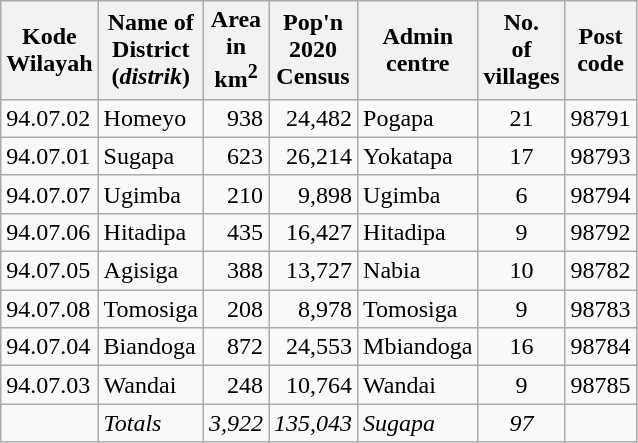<table class="wikitable">
<tr>
<th>Kode <br>Wilayah</th>
<th>Name of<br>District<br>(<em>distrik</em>)</th>
<th>Area <br>in<br>km<sup>2</sup></th>
<th>Pop'n <br>2020<br>Census</th>
<th>Admin<br>centre</th>
<th>No.<br>of<br>villages</th>
<th>Post<br>code</th>
</tr>
<tr>
<td>94.07.02</td>
<td>Homeyo</td>
<td align="right">938</td>
<td align="right">24,482</td>
<td>Pogapa</td>
<td align="center">21</td>
<td>98791</td>
</tr>
<tr>
<td>94.07.01</td>
<td>Sugapa</td>
<td align="right">623</td>
<td align="right">26,214</td>
<td>Yokatapa</td>
<td align="center">17</td>
<td>98793</td>
</tr>
<tr>
<td>94.07.07</td>
<td>Ugimba</td>
<td align="right">210</td>
<td align="right">9,898</td>
<td>Ugimba</td>
<td align="center">6</td>
<td>98794</td>
</tr>
<tr>
<td>94.07.06</td>
<td>Hitadipa</td>
<td align="right">435</td>
<td align="right">16,427</td>
<td>Hitadipa</td>
<td align="center">9</td>
<td>98792</td>
</tr>
<tr>
<td>94.07.05</td>
<td>Agisiga</td>
<td align="right">388</td>
<td align="right">13,727</td>
<td>Nabia</td>
<td align="center">10</td>
<td>98782</td>
</tr>
<tr>
<td>94.07.08</td>
<td>Tomosiga</td>
<td align="right">208</td>
<td align="right">8,978</td>
<td>Tomosiga</td>
<td align="center">9</td>
<td>98783</td>
</tr>
<tr>
<td>94.07.04</td>
<td>Biandoga</td>
<td align="right">872</td>
<td align="right">24,553</td>
<td>Mbiandoga</td>
<td align="center">16</td>
<td>98784</td>
</tr>
<tr>
<td>94.07.03</td>
<td>Wandai</td>
<td align="right">248</td>
<td align="right">10,764</td>
<td>Wandai</td>
<td align="center">9</td>
<td>98785</td>
</tr>
<tr>
<td></td>
<td><em>Totals</em></td>
<td align="right"><em>3,922</em></td>
<td align="right"><em>135,043</em></td>
<td><em>Sugapa</em></td>
<td align="center"><em>97</em></td>
<td></td>
</tr>
</table>
